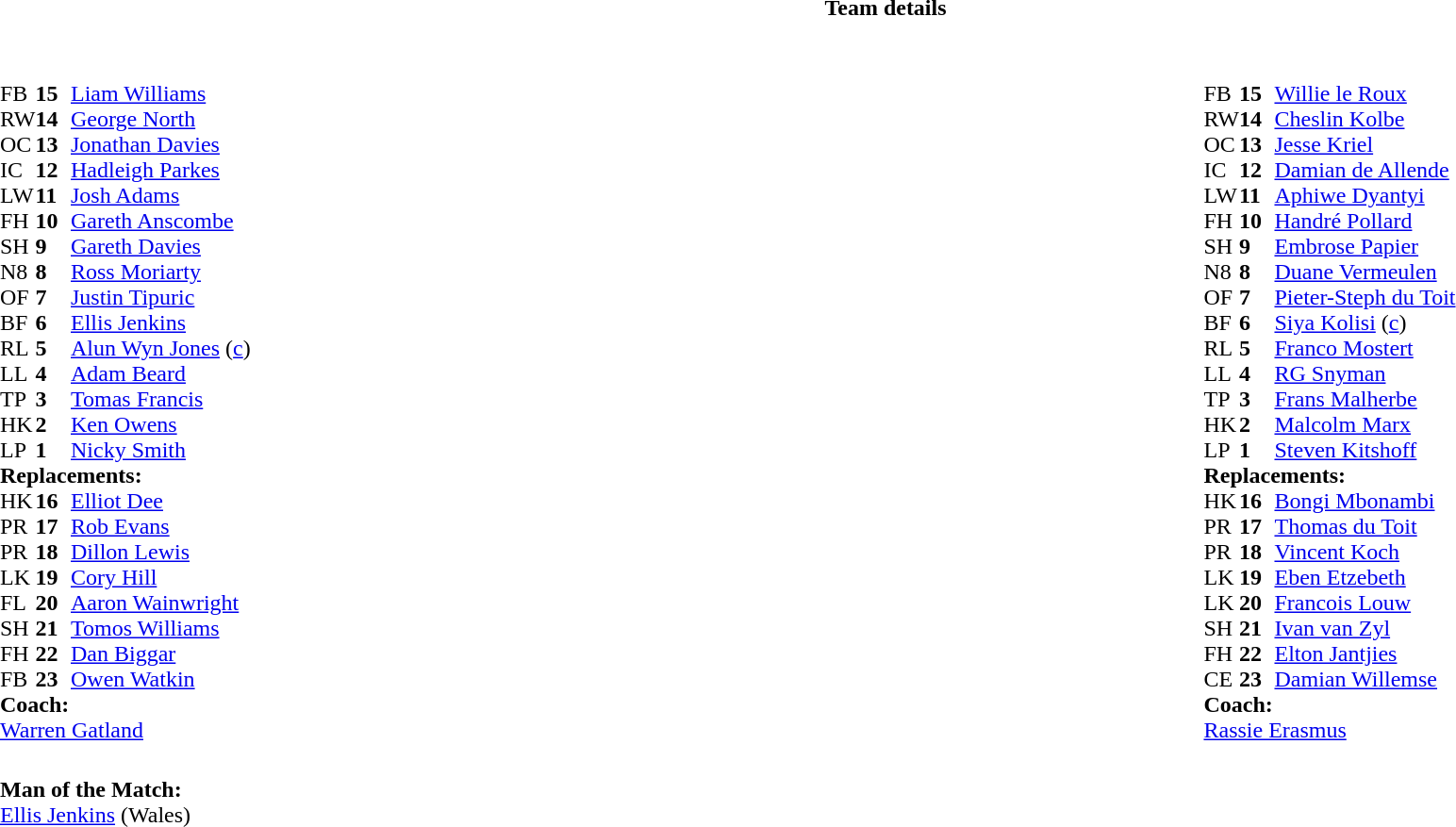<table border="0" style="width:100%" class="collapsible collapsed">
<tr>
<th>Team details</th>
</tr>
<tr>
<td><br><table style="width:100%">
<tr>
<td style="vertical-align:top;width:50%"><br><table cellspacing="0" cellpadding="0">
<tr>
<th width="25"></th>
<th width="25"></th>
</tr>
<tr>
<td>FB</td>
<td><strong>15</strong></td>
<td><a href='#'>Liam Williams</a></td>
</tr>
<tr>
<td>RW</td>
<td><strong>14</strong></td>
<td><a href='#'>George North</a></td>
<td></td>
<td></td>
</tr>
<tr>
<td>OC</td>
<td><strong>13</strong></td>
<td><a href='#'>Jonathan Davies</a></td>
</tr>
<tr>
<td>IC</td>
<td><strong>12</strong></td>
<td><a href='#'>Hadleigh Parkes</a></td>
<td></td>
<td></td>
</tr>
<tr>
<td>LW</td>
<td><strong>11</strong></td>
<td><a href='#'>Josh Adams</a></td>
</tr>
<tr>
<td>FH</td>
<td><strong>10</strong></td>
<td><a href='#'>Gareth Anscombe</a></td>
<td></td>
<td></td>
</tr>
<tr>
<td>SH</td>
<td><strong>9</strong></td>
<td><a href='#'>Gareth Davies</a></td>
<td></td>
<td></td>
</tr>
<tr>
<td>N8</td>
<td><strong>8</strong></td>
<td><a href='#'>Ross Moriarty</a></td>
</tr>
<tr>
<td>OF</td>
<td><strong>7</strong></td>
<td><a href='#'>Justin Tipuric</a></td>
</tr>
<tr>
<td>BF</td>
<td><strong>6</strong></td>
<td><a href='#'>Ellis Jenkins</a></td>
</tr>
<tr>
<td>RL</td>
<td><strong>5</strong></td>
<td><a href='#'>Alun Wyn Jones</a> (<a href='#'>c</a>)</td>
</tr>
<tr>
<td>LL</td>
<td><strong>4</strong></td>
<td><a href='#'>Adam Beard</a></td>
<td></td>
<td></td>
</tr>
<tr>
<td>TP</td>
<td><strong>3</strong></td>
<td><a href='#'>Tomas Francis</a></td>
<td></td>
<td></td>
</tr>
<tr>
<td>HK</td>
<td><strong>2</strong></td>
<td><a href='#'>Ken Owens</a></td>
<td></td>
<td></td>
</tr>
<tr>
<td>LP</td>
<td><strong>1</strong></td>
<td><a href='#'>Nicky Smith</a></td>
<td></td>
<td></td>
</tr>
<tr>
<td colspan="3"><strong>Replacements:</strong></td>
</tr>
<tr>
<td>HK</td>
<td><strong>16</strong></td>
<td><a href='#'>Elliot Dee</a></td>
<td></td>
<td></td>
</tr>
<tr>
<td>PR</td>
<td><strong>17</strong></td>
<td><a href='#'>Rob Evans</a></td>
<td></td>
<td></td>
</tr>
<tr>
<td>PR</td>
<td><strong>18</strong></td>
<td><a href='#'>Dillon Lewis</a></td>
<td></td>
<td></td>
</tr>
<tr>
<td>LK</td>
<td><strong>19</strong></td>
<td><a href='#'>Cory Hill</a></td>
<td></td>
<td></td>
</tr>
<tr>
<td>FL</td>
<td><strong>20</strong></td>
<td><a href='#'>Aaron Wainwright</a></td>
</tr>
<tr>
<td>SH</td>
<td><strong>21</strong></td>
<td><a href='#'>Tomos Williams</a></td>
<td></td>
<td></td>
</tr>
<tr>
<td>FH</td>
<td><strong>22</strong></td>
<td><a href='#'>Dan Biggar</a></td>
<td></td>
<td></td>
</tr>
<tr>
<td>FB</td>
<td><strong>23</strong></td>
<td><a href='#'>Owen Watkin</a></td>
<td></td>
<td></td>
</tr>
<tr>
<td colspan="3"><strong>Coach:</strong></td>
</tr>
<tr>
<td colspan="4"> <a href='#'>Warren Gatland</a></td>
</tr>
</table>
</td>
<td style="vertical-align:top;width:50%"><br><table cellspacing="0" cellpadding="0" style="margin:auto">
<tr>
<th width="25"></th>
<th width="25"></th>
</tr>
<tr>
<td>FB</td>
<td><strong>15</strong></td>
<td><a href='#'>Willie le Roux</a></td>
</tr>
<tr>
<td>RW</td>
<td><strong>14</strong></td>
<td><a href='#'>Cheslin Kolbe</a></td>
</tr>
<tr>
<td>OC</td>
<td><strong>13</strong></td>
<td><a href='#'>Jesse Kriel</a></td>
</tr>
<tr>
<td>IC</td>
<td><strong>12</strong></td>
<td><a href='#'>Damian de Allende</a></td>
<td></td>
<td></td>
</tr>
<tr>
<td>LW</td>
<td><strong>11</strong></td>
<td><a href='#'>Aphiwe Dyantyi</a></td>
</tr>
<tr>
<td>FH</td>
<td><strong>10</strong></td>
<td><a href='#'>Handré Pollard</a></td>
</tr>
<tr>
<td>SH</td>
<td><strong>9</strong></td>
<td><a href='#'>Embrose Papier</a></td>
<td></td>
<td></td>
</tr>
<tr>
<td>N8</td>
<td><strong>8</strong></td>
<td><a href='#'>Duane Vermeulen</a></td>
<td></td>
<td></td>
</tr>
<tr>
<td>OF</td>
<td><strong>7</strong></td>
<td><a href='#'>Pieter-Steph du Toit</a></td>
</tr>
<tr>
<td>BF</td>
<td><strong>6</strong></td>
<td><a href='#'>Siya Kolisi</a> (<a href='#'>c</a>)</td>
</tr>
<tr>
<td>RL</td>
<td><strong>5</strong></td>
<td><a href='#'>Franco Mostert</a></td>
</tr>
<tr>
<td>LL</td>
<td><strong>4</strong></td>
<td><a href='#'>RG Snyman</a></td>
</tr>
<tr>
<td>TP</td>
<td><strong>3</strong></td>
<td><a href='#'>Frans Malherbe</a></td>
<td></td>
<td></td>
</tr>
<tr>
<td>HK</td>
<td><strong>2</strong></td>
<td><a href='#'>Malcolm Marx</a></td>
<td></td>
<td></td>
</tr>
<tr>
<td>LP</td>
<td><strong>1</strong></td>
<td><a href='#'>Steven Kitshoff</a></td>
<td></td>
<td></td>
</tr>
<tr>
<td colspan="3"><strong>Replacements:</strong></td>
</tr>
<tr>
<td>HK</td>
<td><strong>16</strong></td>
<td><a href='#'>Bongi Mbonambi</a></td>
<td></td>
<td></td>
</tr>
<tr>
<td>PR</td>
<td><strong>17</strong></td>
<td><a href='#'>Thomas du Toit</a></td>
<td></td>
<td></td>
</tr>
<tr>
<td>PR</td>
<td><strong>18</strong></td>
<td><a href='#'>Vincent Koch</a></td>
<td></td>
<td></td>
</tr>
<tr>
<td>LK</td>
<td><strong>19</strong></td>
<td><a href='#'>Eben Etzebeth</a></td>
</tr>
<tr>
<td>LK</td>
<td><strong>20</strong></td>
<td><a href='#'>Francois Louw</a></td>
<td></td>
<td></td>
</tr>
<tr>
<td>SH</td>
<td><strong>21</strong></td>
<td><a href='#'>Ivan van Zyl</a></td>
<td></td>
<td></td>
</tr>
<tr>
<td>FH</td>
<td><strong>22</strong></td>
<td><a href='#'>Elton Jantjies</a></td>
<td></td>
<td></td>
</tr>
<tr>
<td>CE</td>
<td><strong>23</strong></td>
<td><a href='#'>Damian Willemse</a></td>
</tr>
<tr>
<td colspan="3"><strong>Coach:</strong></td>
</tr>
<tr>
<td colspan="4"> <a href='#'>Rassie Erasmus</a></td>
</tr>
</table>
</td>
</tr>
</table>
<table style="width:100%">
<tr>
<td><br><strong>Man of the Match:</strong>
<br><a href='#'>Ellis Jenkins</a> (Wales)</td>
</tr>
</table>
</td>
</tr>
</table>
